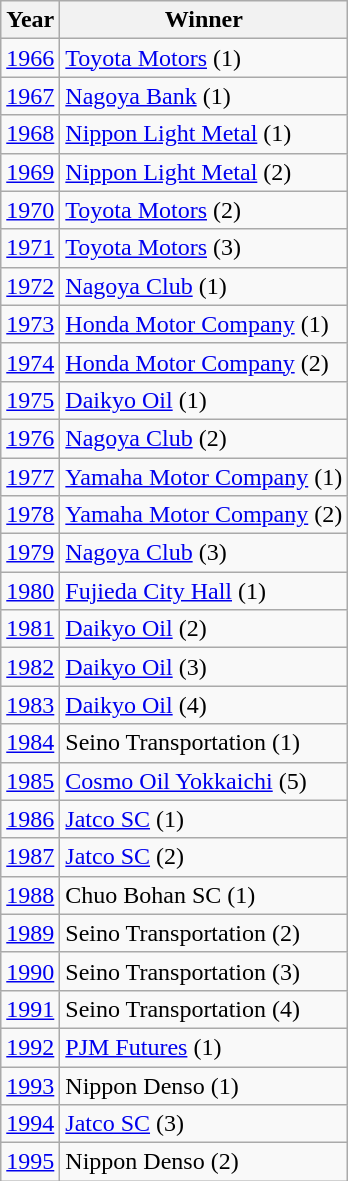<table class="wikitable">
<tr>
<th>Year</th>
<th>Winner</th>
</tr>
<tr>
<td><a href='#'>1966</a></td>
<td><a href='#'>Toyota Motors</a> (1)</td>
</tr>
<tr>
<td><a href='#'>1967</a></td>
<td><a href='#'>Nagoya Bank</a> (1)</td>
</tr>
<tr>
<td><a href='#'>1968</a></td>
<td><a href='#'>Nippon Light Metal</a> (1)</td>
</tr>
<tr>
<td><a href='#'>1969</a></td>
<td><a href='#'>Nippon Light Metal</a> (2)</td>
</tr>
<tr>
<td><a href='#'>1970</a></td>
<td><a href='#'>Toyota Motors</a> (2)</td>
</tr>
<tr>
<td><a href='#'>1971</a></td>
<td><a href='#'>Toyota Motors</a> (3)</td>
</tr>
<tr>
<td><a href='#'>1972</a></td>
<td><a href='#'>Nagoya Club</a> (1)</td>
</tr>
<tr>
<td><a href='#'>1973</a></td>
<td><a href='#'>Honda Motor Company</a> (1)</td>
</tr>
<tr>
<td><a href='#'>1974</a></td>
<td><a href='#'>Honda Motor Company</a>  (2)</td>
</tr>
<tr>
<td><a href='#'>1975</a></td>
<td><a href='#'>Daikyo Oil</a> (1)</td>
</tr>
<tr>
<td><a href='#'>1976</a></td>
<td><a href='#'>Nagoya Club</a> (2)</td>
</tr>
<tr>
<td><a href='#'>1977</a></td>
<td><a href='#'>Yamaha Motor Company</a> (1)</td>
</tr>
<tr>
<td><a href='#'>1978</a></td>
<td><a href='#'>Yamaha Motor Company</a> (2)</td>
</tr>
<tr>
<td><a href='#'>1979</a></td>
<td><a href='#'>Nagoya Club</a> (3)</td>
</tr>
<tr>
<td><a href='#'>1980</a></td>
<td><a href='#'>Fujieda City Hall</a> (1)</td>
</tr>
<tr>
<td><a href='#'>1981</a></td>
<td><a href='#'>Daikyo Oil</a> (2)</td>
</tr>
<tr>
<td><a href='#'>1982</a></td>
<td><a href='#'>Daikyo Oil</a> (3)</td>
</tr>
<tr>
<td><a href='#'>1983</a></td>
<td><a href='#'>Daikyo Oil</a> (4)</td>
</tr>
<tr>
<td><a href='#'>1984</a></td>
<td>Seino Transportation (1)</td>
</tr>
<tr>
<td><a href='#'>1985</a></td>
<td><a href='#'>Cosmo Oil Yokkaichi</a> (5)</td>
</tr>
<tr>
<td><a href='#'>1986</a></td>
<td><a href='#'>Jatco SC</a> (1)</td>
</tr>
<tr>
<td><a href='#'>1987</a></td>
<td><a href='#'>Jatco SC</a> (2)</td>
</tr>
<tr>
<td><a href='#'>1988</a></td>
<td>Chuo Bohan SC (1)</td>
</tr>
<tr>
<td><a href='#'>1989</a></td>
<td>Seino Transportation (2)</td>
</tr>
<tr>
<td><a href='#'>1990</a></td>
<td>Seino Transportation (3)</td>
</tr>
<tr>
<td><a href='#'>1991</a></td>
<td>Seino Transportation (4)</td>
</tr>
<tr>
<td><a href='#'>1992</a></td>
<td><a href='#'>PJM Futures</a> (1)</td>
</tr>
<tr>
<td><a href='#'>1993</a></td>
<td>Nippon Denso (1)</td>
</tr>
<tr>
<td><a href='#'>1994</a></td>
<td><a href='#'>Jatco SC</a> (3)</td>
</tr>
<tr>
<td><a href='#'>1995</a></td>
<td>Nippon Denso (2)</td>
</tr>
</table>
